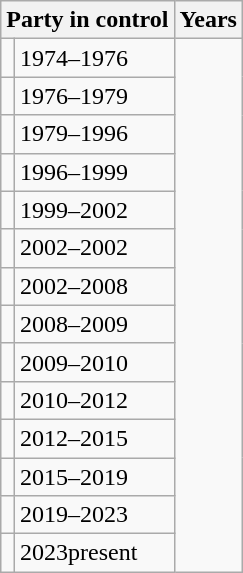<table class="wikitable">
<tr>
<th colspan=2>Party in control</th>
<th>Years</th>
</tr>
<tr>
<td></td>
<td>1974–1976</td>
</tr>
<tr>
<td></td>
<td>1976–1979</td>
</tr>
<tr>
<td></td>
<td>1979–1996</td>
</tr>
<tr>
<td></td>
<td>1996–1999</td>
</tr>
<tr>
<td></td>
<td>1999–2002</td>
</tr>
<tr>
<td></td>
<td>2002–2002</td>
</tr>
<tr>
<td></td>
<td>2002–2008</td>
</tr>
<tr>
<td></td>
<td>2008–2009</td>
</tr>
<tr>
<td></td>
<td>2009–2010</td>
</tr>
<tr>
<td></td>
<td>2010–2012</td>
</tr>
<tr>
<td></td>
<td>2012–2015</td>
</tr>
<tr>
<td></td>
<td>2015–2019</td>
</tr>
<tr>
<td></td>
<td>2019–2023</td>
</tr>
<tr>
<td></td>
<td>2023present</td>
</tr>
</table>
